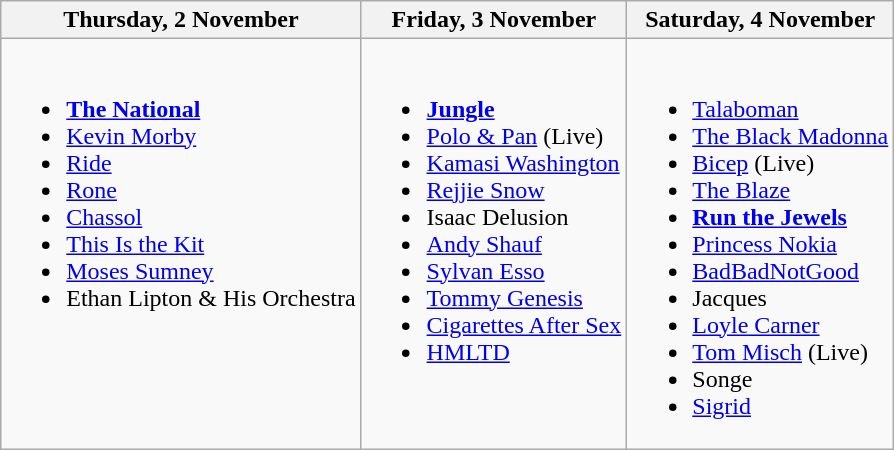<table class="wikitable">
<tr>
<th>Thursday, 2 November</th>
<th>Friday, 3 November</th>
<th>Saturday, 4 November</th>
</tr>
<tr valign="top">
<td><br><ul><li><strong><a href='#'>The National</a></strong></li><li><a href='#'>Kevin Morby</a></li><li><a href='#'>Ride</a></li><li><a href='#'>Rone</a></li><li><a href='#'>Chassol</a></li><li><a href='#'>This Is the Kit</a></li><li><a href='#'>Moses Sumney</a></li><li>Ethan Lipton & His Orchestra</li></ul></td>
<td><br><ul><li><strong><a href='#'>Jungle</a></strong></li><li><a href='#'>Polo & Pan</a> (Live)</li><li><a href='#'>Kamasi Washington</a></li><li><a href='#'>Rejjie Snow</a></li><li>Isaac Delusion</li><li><a href='#'>Andy Shauf</a></li><li><a href='#'>Sylvan Esso</a></li><li><a href='#'>Tommy Genesis</a></li><li><a href='#'>Cigarettes After Sex</a></li><li><a href='#'>HMLTD</a></li></ul></td>
<td><br><ul><li><a href='#'>Talaboman</a></li><li><a href='#'>The Black Madonna</a></li><li><a href='#'>Bicep</a> (Live)</li><li><a href='#'>The Blaze</a></li><li><strong><a href='#'>Run the Jewels</a></strong></li><li><a href='#'>Princess Nokia</a></li><li><a href='#'>BadBadNotGood</a></li><li>Jacques</li><li><a href='#'>Loyle Carner</a></li><li><a href='#'>Tom Misch</a> (Live)</li><li>Songe</li><li><a href='#'>Sigrid</a></li></ul></td>
</tr>
</table>
